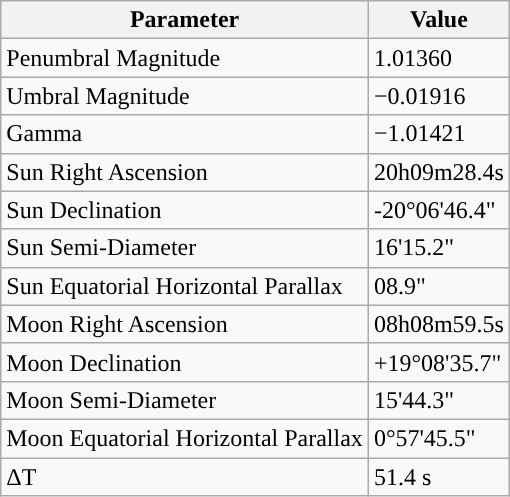<table class="wikitable">
<tr>
<th>Parameter</th>
<th>Value</th>
</tr>
<tr>
<td>Penumbral Magnitude</td>
<td>1.01360</td>
</tr>
<tr>
<td>Umbral Magnitude</td>
<td>−0.01916</td>
</tr>
<tr>
<td>Gamma</td>
<td>−1.01421</td>
</tr>
<tr>
<td>Sun Right Ascension</td>
<td>20h09m28.4s</td>
</tr>
<tr>
<td>Sun Declination</td>
<td>-20°06'46.4"</td>
</tr>
<tr>
<td>Sun Semi-Diameter</td>
<td>16'15.2"</td>
</tr>
<tr>
<td>Sun Equatorial Horizontal Parallax</td>
<td>08.9"</td>
</tr>
<tr>
<td>Moon Right Ascension</td>
<td>08h08m59.5s</td>
</tr>
<tr>
<td>Moon Declination</td>
<td>+19°08'35.7"</td>
</tr>
<tr>
<td>Moon Semi-Diameter</td>
<td>15'44.3"</td>
</tr>
<tr>
<td>Moon Equatorial Horizontal Parallax</td>
<td>0°57'45.5"</td>
</tr>
<tr>
<td>ΔT</td>
<td>51.4 s</td>
</tr>
</table>
